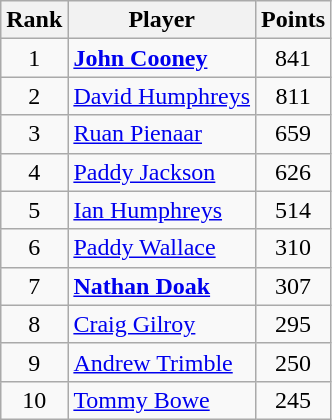<table class="wikitable">
<tr>
<th>Rank</th>
<th>Player</th>
<th>Points</th>
</tr>
<tr>
<td align=center>1</td>
<td><strong><a href='#'>John Cooney</a></strong></td>
<td align=center>841</td>
</tr>
<tr>
<td align=center>2</td>
<td><a href='#'>David Humphreys</a></td>
<td align=center>811</td>
</tr>
<tr>
<td align=center>3</td>
<td><a href='#'>Ruan Pienaar</a></td>
<td align=center>659</td>
</tr>
<tr>
<td align=center>4</td>
<td><a href='#'>Paddy Jackson</a></td>
<td align=center>626</td>
</tr>
<tr>
<td align=center>5</td>
<td><a href='#'>Ian Humphreys</a></td>
<td align=center>514</td>
</tr>
<tr>
<td align=center>6</td>
<td><a href='#'>Paddy Wallace</a></td>
<td align=center>310</td>
</tr>
<tr>
<td align=center>7</td>
<td><strong><a href='#'>Nathan Doak</a></strong></td>
<td align=center>307</td>
</tr>
<tr>
<td align=center>8</td>
<td><a href='#'>Craig Gilroy</a></td>
<td align=center>295</td>
</tr>
<tr>
<td align=center>9</td>
<td><a href='#'>Andrew Trimble</a></td>
<td align=center>250</td>
</tr>
<tr>
<td align=center>10</td>
<td><a href='#'>Tommy Bowe</a></td>
<td align=center>245</td>
</tr>
</table>
